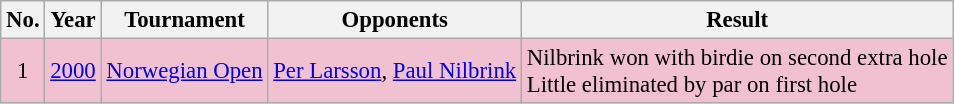<table class="wikitable" style="font-size:95%;">
<tr>
<th>No.</th>
<th>Year</th>
<th>Tournament</th>
<th>Opponents</th>
<th>Result</th>
</tr>
<tr style="background:#F2C1D1;">
<td align=center>1</td>
<td><a href='#'>2000</a></td>
<td><a href='#'>Norwegian Open</a></td>
<td> <a href='#'>Per Larsson</a>,  <a href='#'>Paul Nilbrink</a></td>
<td>Nilbrink won with birdie on second extra hole<br>Little eliminated by par on first hole</td>
</tr>
</table>
